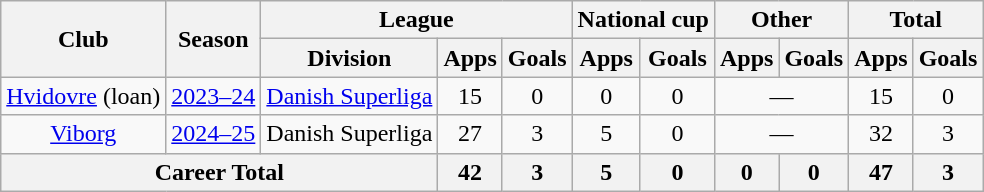<table class="wikitable" style="text-align:center">
<tr>
<th rowspan="2">Club</th>
<th rowspan="2">Season</th>
<th colspan="3">League</th>
<th colspan="2">National cup</th>
<th colspan="2">Other</th>
<th colspan="2">Total</th>
</tr>
<tr>
<th>Division</th>
<th>Apps</th>
<th>Goals</th>
<th>Apps</th>
<th>Goals</th>
<th>Apps</th>
<th>Goals</th>
<th>Apps</th>
<th>Goals</th>
</tr>
<tr>
<td><a href='#'>Hvidovre</a> (loan)</td>
<td><a href='#'>2023–24</a></td>
<td><a href='#'>Danish Superliga</a></td>
<td>15</td>
<td>0</td>
<td>0</td>
<td>0</td>
<td colspan=2>—</td>
<td>15</td>
<td>0</td>
</tr>
<tr>
<td><a href='#'>Viborg</a></td>
<td><a href='#'>2024–25</a></td>
<td>Danish Superliga</td>
<td>27</td>
<td>3</td>
<td>5</td>
<td>0</td>
<td colspan=2>—</td>
<td>32</td>
<td>3</td>
</tr>
<tr>
<th colspan=3>Career Total</th>
<th>42</th>
<th>3</th>
<th>5</th>
<th>0</th>
<th>0</th>
<th>0</th>
<th>47</th>
<th>3</th>
</tr>
</table>
